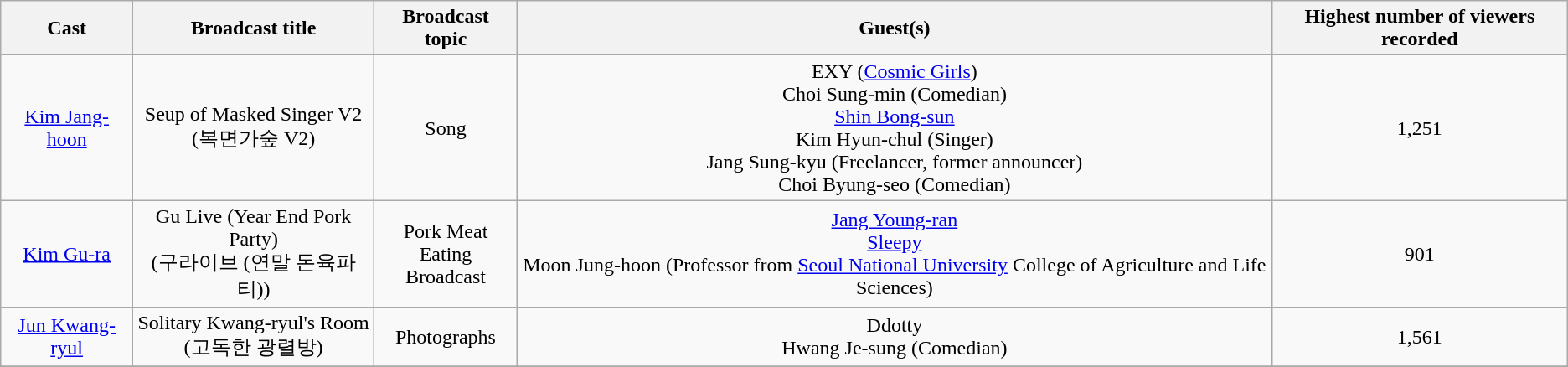<table class="wikitable" style="text-align:center">
<tr>
<th>Cast</th>
<th>Broadcast title</th>
<th>Broadcast topic</th>
<th>Guest(s)</th>
<th>Highest number of viewers recorded</th>
</tr>
<tr>
<td><a href='#'>Kim Jang-hoon</a></td>
<td>Seup of Masked Singer V2<br>(복면가숲 V2)</td>
<td>Song</td>
<td>EXY (<a href='#'>Cosmic Girls</a>)<br>Choi Sung-min (Comedian)<br><a href='#'>Shin Bong-sun</a><br>Kim Hyun-chul (Singer)<br>Jang Sung-kyu (Freelancer, former announcer)<br>Choi Byung-seo (Comedian)</td>
<td>1,251</td>
</tr>
<tr>
<td><a href='#'>Kim Gu-ra</a></td>
<td>Gu Live (Year End Pork Party)<br>(구라이브 (연말 돈육파티))</td>
<td>Pork Meat<br>Eating Broadcast</td>
<td><a href='#'>Jang Young-ran</a><br><a href='#'>Sleepy</a><br>Moon Jung-hoon (Professor from <a href='#'>Seoul National University</a> College of Agriculture and Life Sciences)</td>
<td>901</td>
</tr>
<tr>
<td><a href='#'>Jun Kwang-ryul</a></td>
<td>Solitary Kwang-ryul's Room<br>(고독한 광렬방)</td>
<td>Photographs</td>
<td>Ddotty<br>Hwang Je-sung (Comedian)</td>
<td>1,561</td>
</tr>
<tr>
</tr>
</table>
